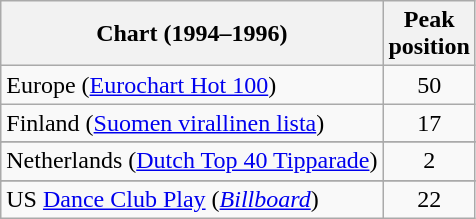<table class="wikitable sortable">
<tr>
<th>Chart (1994–1996)</th>
<th>Peak<br>position</th>
</tr>
<tr>
<td>Europe (<a href='#'>Eurochart Hot 100</a>)</td>
<td align="center">50</td>
</tr>
<tr>
<td>Finland (<a href='#'>Suomen virallinen lista</a>)</td>
<td align="center">17</td>
</tr>
<tr>
</tr>
<tr>
<td>Netherlands (<a href='#'>Dutch Top 40 Tipparade</a>)</td>
<td align="center">2</td>
</tr>
<tr>
</tr>
<tr>
</tr>
<tr>
<td>US <a href='#'>Dance Club Play</a> (<em><a href='#'>Billboard</a></em>)</td>
<td align="center">22</td>
</tr>
</table>
